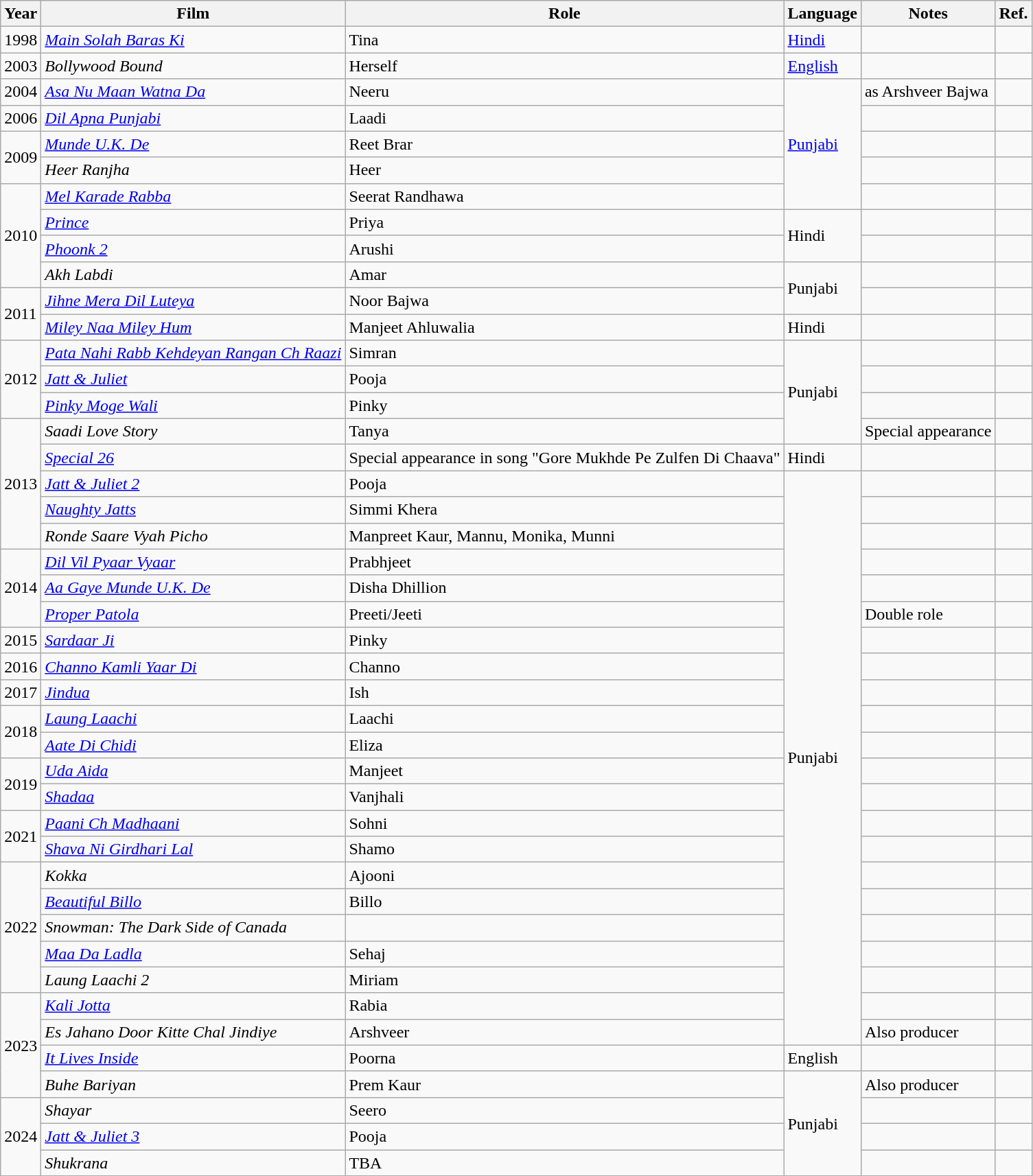<table class="wikitable sortable">
<tr>
<th>Year</th>
<th>Film</th>
<th>Role</th>
<th>Language</th>
<th class="unsortable">Notes</th>
<th class="unsortable">Ref.</th>
</tr>
<tr>
<td>1998</td>
<td><em><a href='#'>Main Solah Baras Ki</a></em></td>
<td>Tina</td>
<td><a href='#'>Hindi</a></td>
<td></td>
<td></td>
</tr>
<tr>
<td>2003</td>
<td><em>Bollywood Bound</em></td>
<td>Herself</td>
<td><a href='#'>English</a></td>
<td></td>
<td></td>
</tr>
<tr>
<td>2004</td>
<td><em><a href='#'>Asa Nu Maan Watna Da</a></em></td>
<td>Neeru</td>
<td rowspan="5"><a href='#'>Punjabi</a></td>
<td>as Arshveer Bajwa</td>
<td></td>
</tr>
<tr>
<td>2006</td>
<td><em><a href='#'>Dil Apna Punjabi</a></em></td>
<td>Laadi</td>
<td></td>
<td></td>
</tr>
<tr>
<td rowspan="2">2009</td>
<td><em><a href='#'>Munde U.K. De</a></em></td>
<td>Reet Brar</td>
<td></td>
<td></td>
</tr>
<tr>
<td><em>Heer Ranjha</em></td>
<td>Heer</td>
<td></td>
<td></td>
</tr>
<tr>
<td rowspan="4">2010</td>
<td><em><a href='#'>Mel Karade Rabba</a></em></td>
<td>Seerat Randhawa</td>
<td></td>
<td></td>
</tr>
<tr>
<td><em><a href='#'>Prince</a></em></td>
<td>Priya</td>
<td rowspan="2">Hindi</td>
<td></td>
<td></td>
</tr>
<tr>
<td><em><a href='#'>Phoonk 2</a></em></td>
<td>Arushi</td>
<td></td>
<td></td>
</tr>
<tr>
<td><em>Akh Labdi</em></td>
<td>Amar</td>
<td rowspan="2">Punjabi</td>
<td></td>
<td></td>
</tr>
<tr>
<td rowspan="2">2011</td>
<td><em><a href='#'>Jihne Mera Dil Luteya</a></em></td>
<td>Noor Bajwa</td>
<td></td>
<td></td>
</tr>
<tr>
<td><em><a href='#'>Miley Naa Miley Hum</a></em></td>
<td>Manjeet Ahluwalia</td>
<td>Hindi</td>
<td></td>
<td></td>
</tr>
<tr>
<td rowspan="3">2012</td>
<td><em><a href='#'>Pata Nahi Rabb Kehdeyan Rangan Ch Raazi</a></em></td>
<td>Simran</td>
<td rowspan="4">Punjabi</td>
<td></td>
<td></td>
</tr>
<tr>
<td><em><a href='#'>Jatt & Juliet</a></em></td>
<td>Pooja</td>
<td></td>
<td></td>
</tr>
<tr>
<td><em><a href='#'>Pinky Moge Wali</a></em></td>
<td>Pinky</td>
<td></td>
<td></td>
</tr>
<tr>
<td rowspan="5">2013</td>
<td><em>Saadi Love Story</em></td>
<td>Tanya</td>
<td>Special appearance</td>
<td></td>
</tr>
<tr>
<td><em><a href='#'>Special 26</a></em></td>
<td>Special appearance in song "Gore Mukhde Pe Zulfen Di Chaava"</td>
<td>Hindi</td>
<td></td>
<td></td>
</tr>
<tr>
<td><em><a href='#'>Jatt & Juliet 2</a></em></td>
<td>Pooja</td>
<td rowspan="22">Punjabi</td>
<td></td>
<td></td>
</tr>
<tr>
<td><em><a href='#'>Naughty Jatts</a></em></td>
<td>Simmi Khera</td>
<td></td>
<td></td>
</tr>
<tr>
<td><em>Ronde Saare Vyah Picho</em></td>
<td>Manpreet Kaur, Mannu, Monika, Munni</td>
<td></td>
<td></td>
</tr>
<tr>
<td rowspan="3">2014</td>
<td><em><a href='#'>Dil Vil Pyaar Vyaar</a></em></td>
<td>Prabhjeet</td>
<td></td>
<td></td>
</tr>
<tr>
<td><em><a href='#'>Aa Gaye Munde U.K. De</a></em></td>
<td>Disha Dhillion</td>
<td></td>
<td></td>
</tr>
<tr>
<td><em><a href='#'>Proper Patola</a></em></td>
<td>Preeti/Jeeti</td>
<td>Double role</td>
<td></td>
</tr>
<tr>
<td>2015</td>
<td><em><a href='#'>Sardaar Ji</a></em></td>
<td>Pinky</td>
<td></td>
<td></td>
</tr>
<tr>
<td>2016</td>
<td><em><a href='#'>Channo Kamli Yaar Di</a></em></td>
<td>Channo</td>
<td></td>
<td></td>
</tr>
<tr>
<td>2017</td>
<td><em><a href='#'>Jindua</a></em></td>
<td>Ish</td>
<td></td>
<td></td>
</tr>
<tr>
<td rowspan="2">2018</td>
<td><em><a href='#'>Laung Laachi</a></em></td>
<td>Laachi</td>
<td></td>
<td></td>
</tr>
<tr>
<td><em><a href='#'>Aate Di Chidi</a></em></td>
<td>Eliza</td>
<td></td>
<td></td>
</tr>
<tr>
<td rowspan="2">2019</td>
<td><em><a href='#'>Uda Aida</a></em></td>
<td>Manjeet</td>
<td></td>
<td></td>
</tr>
<tr>
<td><em><a href='#'>Shadaa</a></em></td>
<td>Vanjhali</td>
<td></td>
<td></td>
</tr>
<tr>
<td rowspan="2">2021</td>
<td><em><a href='#'>Paani Ch Madhaani</a></em></td>
<td>Sohni</td>
<td></td>
<td></td>
</tr>
<tr>
<td><em><a href='#'>Shava Ni Girdhari Lal</a></em></td>
<td>Shamo</td>
<td></td>
<td></td>
</tr>
<tr>
<td rowspan="5">2022</td>
<td><em>Kokka</em></td>
<td>Ajooni</td>
<td></td>
<td></td>
</tr>
<tr>
<td><em><a href='#'>Beautiful Billo</a></em></td>
<td>Billo</td>
<td></td>
<td></td>
</tr>
<tr>
<td><em>Snowman: The Dark Side of Canada</em></td>
<td></td>
<td></td>
<td></td>
</tr>
<tr>
<td><em><a href='#'>Maa Da Ladla</a></em></td>
<td>Sehaj</td>
<td></td>
<td></td>
</tr>
<tr>
<td><em>Laung Laachi 2</em></td>
<td>Miriam</td>
<td></td>
<td></td>
</tr>
<tr>
<td rowspan="4">2023</td>
<td><a href='#'><em>Kali Jotta</em></a></td>
<td>Rabia</td>
<td></td>
<td></td>
</tr>
<tr>
<td><em>Es Jahano Door Kitte Chal Jindiye</em></td>
<td>Arshveer</td>
<td>Also producer</td>
</tr>
<tr>
<td><em><a href='#'>It Lives Inside</a></em></td>
<td>Poorna</td>
<td>English</td>
<td></td>
<td></td>
</tr>
<tr>
<td><em>Buhe Bariyan</em></td>
<td>Prem Kaur</td>
<td rowspan="4">Punjabi</td>
<td>Also producer</td>
<td></td>
</tr>
<tr>
<td rowspan="3">2024</td>
<td><em>Shayar</em></td>
<td>Seero</td>
<td></td>
<td></td>
</tr>
<tr>
<td><em><a href='#'>Jatt & Juliet 3</a></em></td>
<td>Pooja</td>
<td></td>
<td></td>
</tr>
<tr>
<td><em>Shukrana</em></td>
<td>TBA</td>
<td></td>
<td></td>
</tr>
</table>
